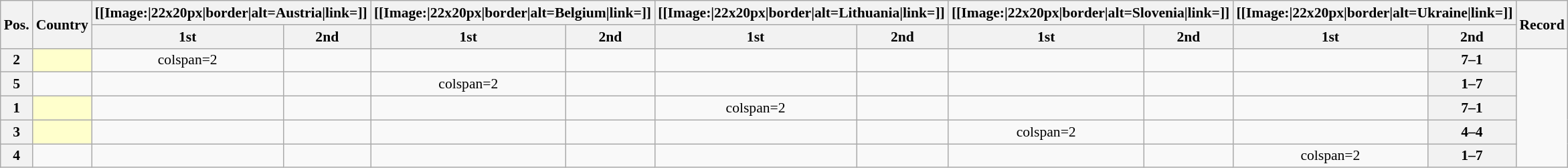<table class="wikitable sortable nowrap" style="text-align:center; font-size:0.9em;">
<tr>
<th rowspan="2">Pos.</th>
<th rowspan="2">Country</th>
<th colspan="2">[[Image:|22x20px|border|alt=Austria|link=]]</th>
<th colspan="2">[[Image:|22x20px|border|alt=Belgium|link=]]</th>
<th colspan="2">[[Image:|22x20px|border|alt=Lithuania|link=]]</th>
<th colspan="2">[[Image:|22x20px|border|alt=Slovenia|link=]]</th>
<th colspan="2">[[Image:|22x20px|border|alt=Ukraine|link=]]</th>
<th rowspan="2">Record</th>
</tr>
<tr>
<th>1st</th>
<th>2nd</th>
<th>1st</th>
<th>2nd</th>
<th>1st</th>
<th>2nd</th>
<th>1st</th>
<th>2nd</th>
<th>1st</th>
<th>2nd</th>
</tr>
<tr>
<th>2</th>
<td style="text-align:left; background:#ffffcc;"></td>
<td>colspan=2  </td>
<td> </td>
<td> </td>
<td> </td>
<td> </td>
<td> </td>
<td> </td>
<td> </td>
<td> </td>
<th>7–1</th>
</tr>
<tr>
<th>5</th>
<td style="text-align:left;"></td>
<td> </td>
<td> </td>
<td>colspan=2  </td>
<td> </td>
<td> </td>
<td> </td>
<td> </td>
<td> </td>
<td> </td>
<th>1–7</th>
</tr>
<tr>
<th>1</th>
<td style="text-align:left; background:#ffffcc;"></td>
<td> </td>
<td> </td>
<td> </td>
<td> </td>
<td>colspan=2  </td>
<td> </td>
<td> </td>
<td> </td>
<td> </td>
<th>7–1</th>
</tr>
<tr>
<th>3</th>
<td style="text-align:left; background:#ffffcc;"></td>
<td> </td>
<td> </td>
<td> </td>
<td> </td>
<td> </td>
<td> </td>
<td>colspan=2  </td>
<td> </td>
<td> </td>
<th>4–4</th>
</tr>
<tr>
<th>4</th>
<td style="text-align:left;"></td>
<td> </td>
<td> </td>
<td> </td>
<td> </td>
<td> </td>
<td> </td>
<td> </td>
<td> </td>
<td>colspan=2  </td>
<th>1–7</th>
</tr>
</table>
